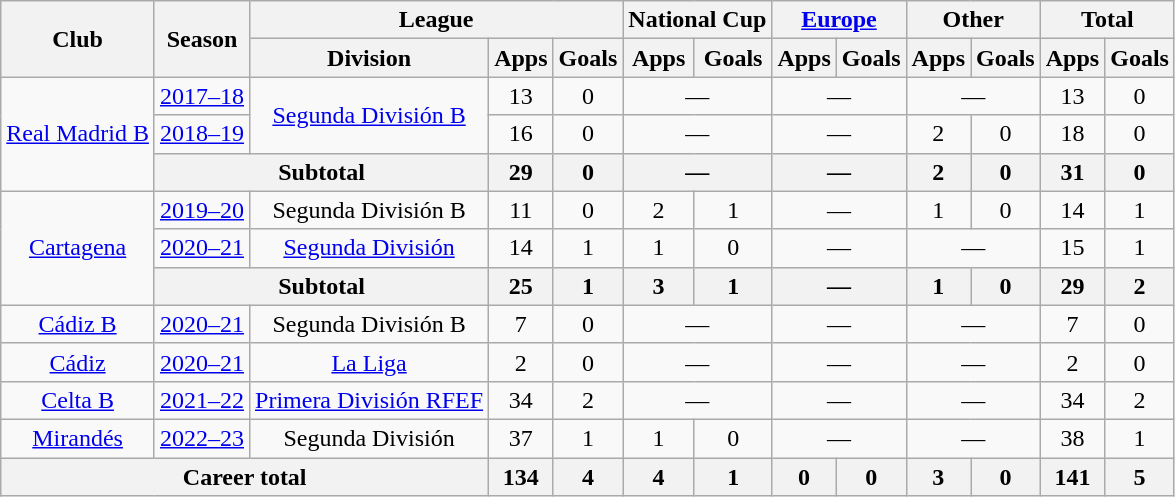<table class="wikitable" style="text-align:center">
<tr>
<th rowspan=2>Club</th>
<th rowspan=2>Season</th>
<th colspan=3>League</th>
<th colspan=2>National Cup</th>
<th colspan=2><a href='#'>Europe</a></th>
<th colspan=2>Other</th>
<th colspan=2>Total</th>
</tr>
<tr>
<th>Division</th>
<th>Apps</th>
<th>Goals</th>
<th>Apps</th>
<th>Goals</th>
<th>Apps</th>
<th>Goals</th>
<th>Apps</th>
<th>Goals</th>
<th>Apps</th>
<th>Goals</th>
</tr>
<tr>
<td rowspan="3"><a href='#'>Real Madrid B</a></td>
<td><a href='#'>2017–18</a></td>
<td rowspan="2"><a href='#'>Segunda División B</a></td>
<td>13</td>
<td>0</td>
<td colspan="2">—</td>
<td colspan="2">—</td>
<td colspan="2">—</td>
<td>13</td>
<td>0</td>
</tr>
<tr>
<td><a href='#'>2018–19</a></td>
<td>16</td>
<td>0</td>
<td colspan="2">—</td>
<td colspan="2">—</td>
<td>2</td>
<td>0</td>
<td>18</td>
<td>0</td>
</tr>
<tr>
<th colspan=2>Subtotal</th>
<th>29</th>
<th>0</th>
<th colspan="2">—</th>
<th colspan="2">—</th>
<th>2</th>
<th>0</th>
<th>31</th>
<th>0</th>
</tr>
<tr>
<td rowspan="3"><a href='#'>Cartagena</a></td>
<td><a href='#'>2019–20</a></td>
<td>Segunda División B</td>
<td>11</td>
<td>0</td>
<td>2</td>
<td>1</td>
<td colspan="2">—</td>
<td>1</td>
<td>0</td>
<td>14</td>
<td>1</td>
</tr>
<tr>
<td><a href='#'>2020–21</a></td>
<td><a href='#'>Segunda División</a></td>
<td>14</td>
<td>1</td>
<td>1</td>
<td>0</td>
<td colspan="2">—</td>
<td colspan="2">—</td>
<td>15</td>
<td>1</td>
</tr>
<tr>
<th colspan=2>Subtotal</th>
<th>25</th>
<th>1</th>
<th>3</th>
<th>1</th>
<th colspan="2">—</th>
<th>1</th>
<th>0</th>
<th>29</th>
<th>2</th>
</tr>
<tr>
<td><a href='#'>Cádiz B</a></td>
<td><a href='#'>2020–21</a></td>
<td>Segunda División B</td>
<td>7</td>
<td>0</td>
<td colspan="2">—</td>
<td colspan="2">—</td>
<td colspan="2">—</td>
<td>7</td>
<td>0</td>
</tr>
<tr>
<td><a href='#'>Cádiz</a></td>
<td><a href='#'>2020–21</a></td>
<td><a href='#'>La Liga</a></td>
<td>2</td>
<td>0</td>
<td colspan="2">—</td>
<td colspan="2">—</td>
<td colspan="2">—</td>
<td>2</td>
<td>0</td>
</tr>
<tr>
<td><a href='#'>Celta B</a></td>
<td><a href='#'>2021–22</a></td>
<td><a href='#'>Primera División RFEF</a></td>
<td>34</td>
<td>2</td>
<td colspan="2">—</td>
<td colspan="2">—</td>
<td colspan="2">—</td>
<td>34</td>
<td>2</td>
</tr>
<tr>
<td><a href='#'>Mirandés</a></td>
<td><a href='#'>2022–23</a></td>
<td>Segunda División</td>
<td>37</td>
<td>1</td>
<td>1</td>
<td>0</td>
<td colspan="2">—</td>
<td colspan="2">—</td>
<td>38</td>
<td>1</td>
</tr>
<tr>
<th colspan="3">Career total</th>
<th>134</th>
<th>4</th>
<th>4</th>
<th>1</th>
<th>0</th>
<th>0</th>
<th>3</th>
<th>0</th>
<th>141</th>
<th>5</th>
</tr>
</table>
